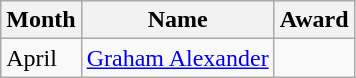<table class="wikitable"  class= style="text-align:center; border:1px #aaa solid; font-size:95%">
<tr>
<th>Month</th>
<th>Name</th>
<th>Award</th>
</tr>
<tr>
<td>April</td>
<td><a href='#'>Graham Alexander</a></td>
<td></td>
</tr>
</table>
